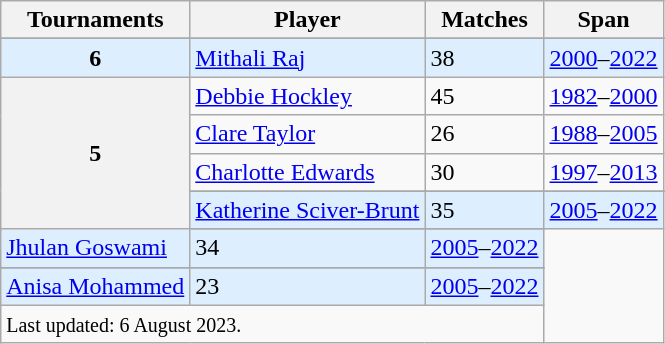<table class="wikitable">
<tr>
<th>Tournaments</th>
<th>Player</th>
<th>Matches</th>
<th>Span</th>
</tr>
<tr>
</tr>
<tr style="background-color:#def;">
<th style="background-color:#def;">6</th>
<td> <a href='#'>Mithali Raj</a></td>
<td>38</td>
<td><a href='#'>2000</a>–<a href='#'>2022</a></td>
</tr>
<tr>
<th rowspan=6>5</th>
<td> <a href='#'>Debbie Hockley</a></td>
<td>45</td>
<td><a href='#'>1982</a>–<a href='#'>2000</a></td>
</tr>
<tr>
<td> <a href='#'>Clare Taylor</a></td>
<td>26</td>
<td><a href='#'>1988</a>–<a href='#'>2005</a></td>
</tr>
<tr>
<td> <a href='#'>Charlotte Edwards</a></td>
<td>30</td>
<td><a href='#'>1997</a>–<a href='#'>2013</a></td>
</tr>
<tr>
</tr>
<tr style="background-color:#def;">
<td> <a href='#'>Katherine Sciver-Brunt</a></td>
<td>35</td>
<td><a href='#'>2005</a>–<a href='#'>2022</a></td>
</tr>
<tr>
</tr>
<tr style="background-color:#def;">
<td> <a href='#'>Jhulan Goswami</a></td>
<td>34</td>
<td><a href='#'>2005</a>–<a href='#'>2022</a></td>
</tr>
<tr>
</tr>
<tr style="background-color:#def;">
<td> <a href='#'>Anisa Mohammed</a></td>
<td>23</td>
<td><a href='#'>2005</a>–<a href='#'>2022</a></td>
</tr>
<tr>
<td colspan=3><small>Last updated: 6 August 2023.</small></td>
</tr>
</table>
